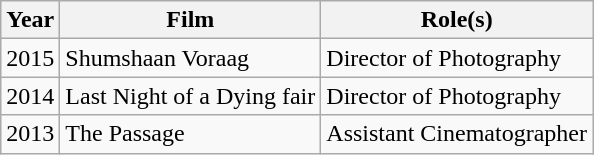<table class="wikitable">
<tr>
<th>Year</th>
<th>Film</th>
<th>Role(s)</th>
</tr>
<tr>
<td>2015</td>
<td>Shumshaan Voraag</td>
<td>Director of Photography</td>
</tr>
<tr>
<td>2014</td>
<td>Last Night of a Dying fair</td>
<td>Director of Photography</td>
</tr>
<tr>
<td>2013</td>
<td>The Passage</td>
<td>Assistant Cinematographer</td>
</tr>
</table>
